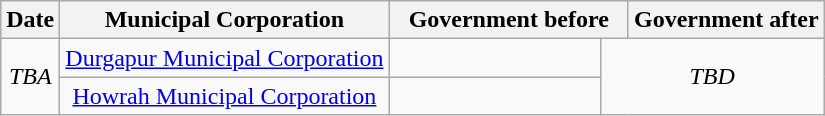<table class="wikitable sortable"style="text-align:center;">
<tr>
<th>Date</th>
<th>Municipal Corporation</th>
<th colspan="2">Government before</th>
<th colspan="2">Government after</th>
</tr>
<tr>
<td rowspan=2><em>TBA</em></td>
<td><a href='#'>Durgapur Municipal Corporation</a></td>
<td></td>
<td colspan="2" rowspan="2"><em>TBD</em></td>
</tr>
<tr>
<td><a href='#'>Howrah Municipal Corporation</a></td>
</tr>
</table>
